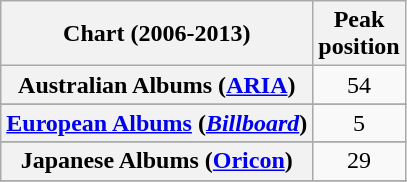<table class="wikitable sortable plainrowheaders" style="text-align:center">
<tr>
<th scope="col">Chart (2006-2013)</th>
<th scope="col">Peak<br>position</th>
</tr>
<tr>
<th scope="row">Australian Albums (<a href='#'>ARIA</a>)</th>
<td>54</td>
</tr>
<tr>
</tr>
<tr>
</tr>
<tr>
</tr>
<tr>
</tr>
<tr>
</tr>
<tr>
</tr>
<tr>
<th scope="row"><a href='#'>European Albums</a> (<em><a href='#'>Billboard</a></em>)</th>
<td>5</td>
</tr>
<tr>
</tr>
<tr>
</tr>
<tr>
</tr>
<tr>
</tr>
<tr>
</tr>
<tr>
<th scope="row">Japanese Albums (<a href='#'>Oricon</a>)</th>
<td>29</td>
</tr>
<tr>
</tr>
<tr>
</tr>
<tr>
</tr>
<tr>
</tr>
<tr>
</tr>
<tr>
</tr>
<tr>
</tr>
<tr>
</tr>
<tr>
</tr>
<tr>
</tr>
<tr>
</tr>
<tr>
</tr>
<tr>
</tr>
</table>
